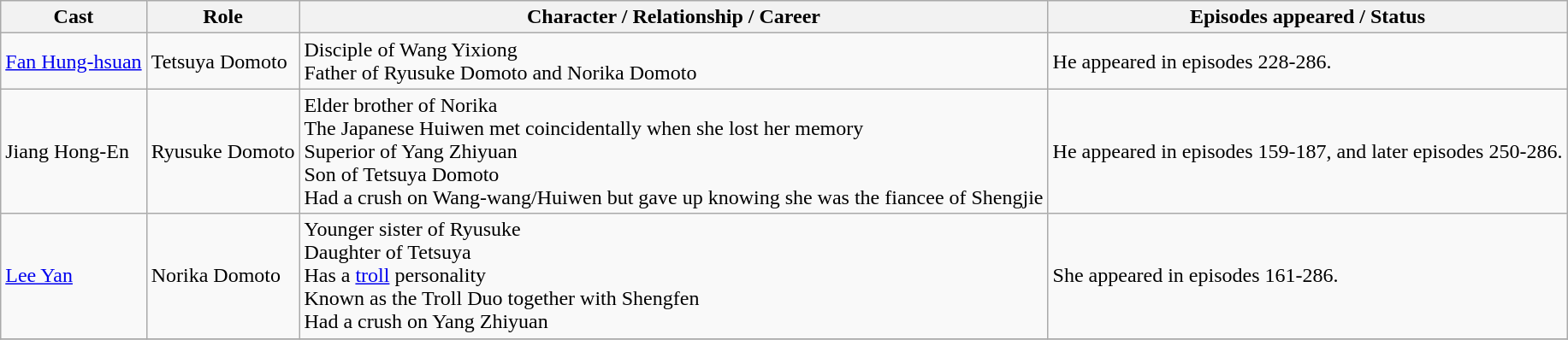<table class="wikitable">
<tr>
<th>Cast</th>
<th>Role</th>
<th>Character / Relationship / Career</th>
<th>Episodes appeared / Status</th>
</tr>
<tr>
<td><a href='#'>Fan Hung-hsuan</a></td>
<td>Tetsuya Domoto</td>
<td>Disciple of Wang Yixiong<br>Father of Ryusuke Domoto and Norika Domoto</td>
<td>He appeared in episodes 228-286.</td>
</tr>
<tr>
<td>Jiang Hong-En</td>
<td>Ryusuke Domoto</td>
<td>Elder brother of Norika<br>The Japanese Huiwen met coincidentally when she lost her memory<br>Superior of Yang Zhiyuan<br>Son of Tetsuya Domoto<br>Had a crush on Wang-wang/Huiwen but gave up knowing she was the fiancee of Shengjie</td>
<td>He appeared in episodes 159-187, and later episodes 250-286.</td>
</tr>
<tr>
<td><a href='#'>Lee Yan</a></td>
<td>Norika Domoto</td>
<td>Younger sister of Ryusuke<br>Daughter of Tetsuya<br>Has a <a href='#'>troll</a> personality<br>Known as the Troll Duo together with Shengfen<br>Had a crush on Yang Zhiyuan</td>
<td>She appeared in episodes 161-286.</td>
</tr>
<tr>
</tr>
</table>
